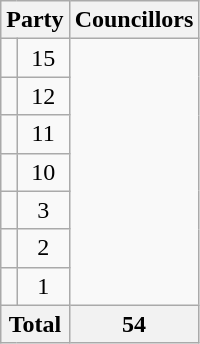<table class="wikitable">
<tr>
<th colspan=2>Party</th>
<th>Councillors</th>
</tr>
<tr>
<td></td>
<td align=center>15</td>
</tr>
<tr>
<td></td>
<td align=center>12</td>
</tr>
<tr>
<td></td>
<td align=center>11</td>
</tr>
<tr>
<td></td>
<td align=center>10</td>
</tr>
<tr>
<td></td>
<td align=center>3</td>
</tr>
<tr>
<td></td>
<td align=center>2</td>
</tr>
<tr>
<td></td>
<td align=center>1</td>
</tr>
<tr>
<th colspan=2>Total</th>
<th align=center>54</th>
</tr>
</table>
